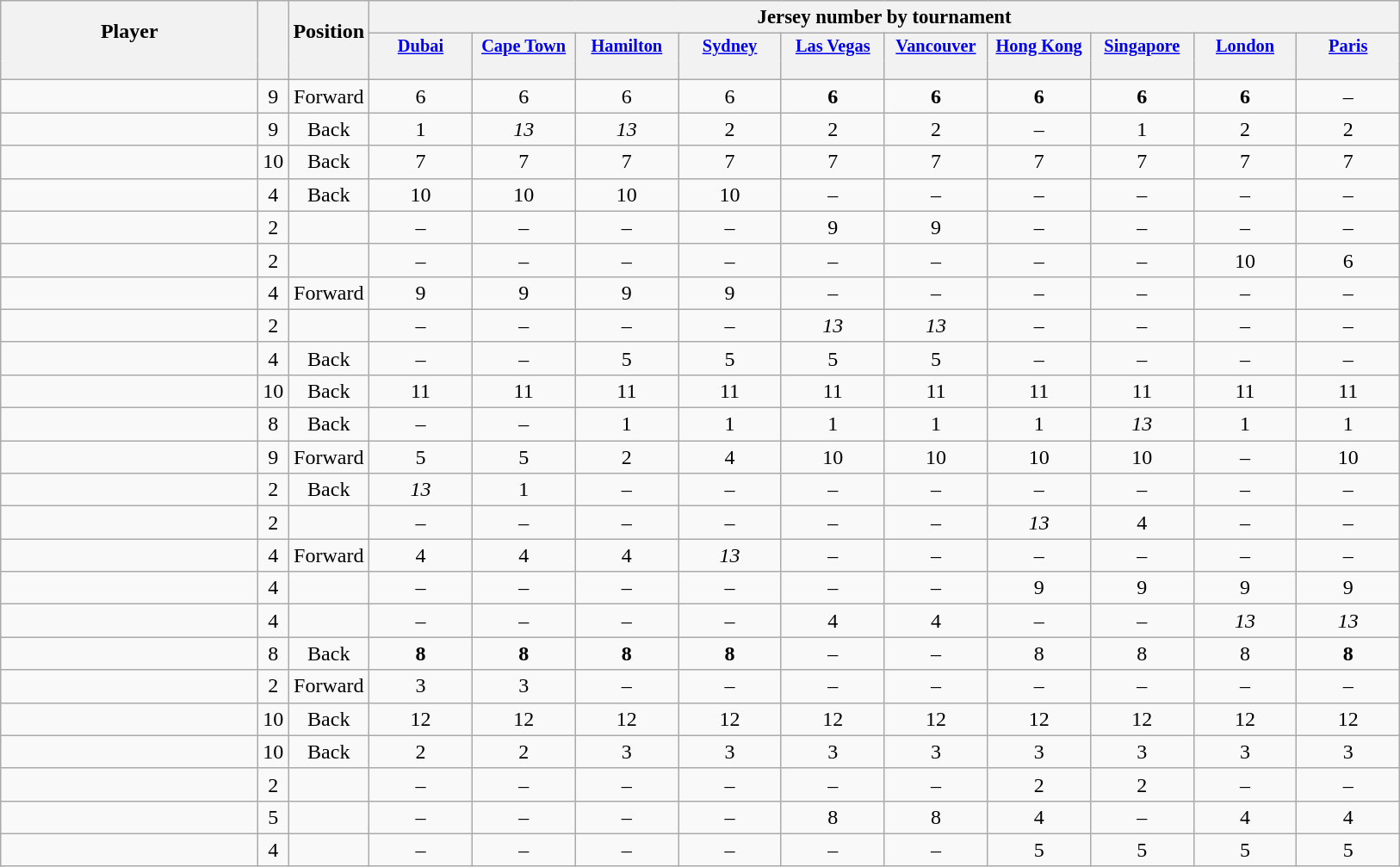<table class="wikitable sortable" style="text-align:center;">
<tr>
<th rowspan=2 style="border-bottom:0px; width:12em;">Player</th>
<th rowspan=2 style="border-bottom:0px;"></th>
<th rowspan=2 style="border-bottom:0px;">Position</th>
<th colspan=10 style="font-size:95%;">Jersey number by tournament</th>
</tr>
<tr>
<th style="vertical-align:top;width:5.5em;border-bottom:1px solid transparent;padding:2px;font-size:85%;"><a href='#'>Dubai</a></th>
<th style="vertical-align:top;width:5.5em;border-bottom:1px solid transparent;padding:2px;font-size:85%;"><a href='#'>Cape Town</a></th>
<th style="vertical-align:top;width:5.5em;border-bottom:1px solid transparent;padding:2px;font-size:85%;"><a href='#'>Hamilton</a></th>
<th style="vertical-align:top;width:5.5em;border-bottom:1px solid transparent;padding:2px;font-size:85%;"><a href='#'>Sydney</a></th>
<th style="vertical-align:top;width:5.5em;border-bottom:1px solid transparent;padding:2px;font-size:85%;"><a href='#'>Las Vegas</a></th>
<th style="vertical-align:top;width:5.5em;border-bottom:1px solid transparent;padding:2px;font-size:85%;"><a href='#'>Vancouver</a></th>
<th style="vertical-align:top;width:5.5em;border-bottom:1px solid transparent;padding:2px;font-size:85%;"><a href='#'>Hong Kong</a></th>
<th style="vertical-align:top;width:5.5em;border-bottom:1px solid transparent;padding:2px;font-size:85%;"><a href='#'>Singapore</a></th>
<th style="vertical-align:top;width:5.5em;border-bottom:1px solid transparent;padding:2px;font-size:85%;"><a href='#'>London</a></th>
<th style="vertical-align:top;width:5.5em;border-bottom:1px solid transparent;padding:2px;font-size:85%;"><a href='#'>Paris</a></th>
</tr>
<tr style="line-height:8px;">
<th style="border-top:1px solid transparent;"></th>
<th style="border-top:1px solid transparent;"> </th>
<th style="border-top:1px solid transparent;"> </th>
<th data-sort-type="number" style="border-top:1px solid transparent;"></th>
<th data-sort-type="number" style="border-top:1px solid transparent;"></th>
<th data-sort-type="number" style="border-top:1px solid transparent;"></th>
<th data-sort-type="number" style="border-top:1px solid transparent;"></th>
<th data-sort-type="number" style="border-top:1px solid transparent;"></th>
<th data-sort-type="number" style="border-top:1px solid transparent;"></th>
<th data-sort-type="number" style="border-top:1px solid transparent;"></th>
<th data-sort-type="number" style="border-top:1px solid transparent;"></th>
<th data-sort-type="number" style="border-top:1px solid transparent;"></th>
<th data-sort-type="number" style="border-top:1px solid transparent;"></th>
</tr>
<tr>
<td align=left></td>
<td>9</td>
<td>Forward</td>
<td>6</td>
<td>6</td>
<td>6</td>
<td>6</td>
<td><strong>6</strong></td>
<td><strong>6</strong></td>
<td><strong>6</strong></td>
<td><strong>6</strong></td>
<td><strong>6</strong></td>
<td>–</td>
</tr>
<tr>
<td align=left></td>
<td>9</td>
<td>Back</td>
<td>1</td>
<td><em>13</em></td>
<td><em>13</em></td>
<td>2</td>
<td>2</td>
<td>2</td>
<td>–</td>
<td>1</td>
<td>2</td>
<td>2</td>
</tr>
<tr>
<td align=left></td>
<td>10</td>
<td>Back</td>
<td>7</td>
<td>7</td>
<td>7</td>
<td>7</td>
<td>7</td>
<td>7</td>
<td>7</td>
<td>7</td>
<td>7</td>
<td>7</td>
</tr>
<tr>
<td align=left></td>
<td>4</td>
<td>Back</td>
<td>10</td>
<td>10</td>
<td>10</td>
<td>10</td>
<td>–</td>
<td>–</td>
<td>–</td>
<td>–</td>
<td>–</td>
<td>–</td>
</tr>
<tr>
<td align=left></td>
<td>2</td>
<td></td>
<td>–</td>
<td>–</td>
<td>–</td>
<td>–</td>
<td>9</td>
<td>9</td>
<td>–</td>
<td>–</td>
<td>–</td>
<td>–</td>
</tr>
<tr>
<td align=left></td>
<td>2</td>
<td></td>
<td>–</td>
<td>–</td>
<td>–</td>
<td>–</td>
<td>–</td>
<td>–</td>
<td>–</td>
<td>–</td>
<td>10</td>
<td>6</td>
</tr>
<tr>
<td align=left></td>
<td>4</td>
<td>Forward</td>
<td>9</td>
<td>9</td>
<td>9</td>
<td>9</td>
<td>–</td>
<td>–</td>
<td>–</td>
<td>–</td>
<td>–</td>
<td>–</td>
</tr>
<tr>
<td align=left></td>
<td>2</td>
<td></td>
<td>–</td>
<td>–</td>
<td>–</td>
<td>–</td>
<td><em>13</em></td>
<td><em>13</em></td>
<td>–</td>
<td>–</td>
<td>–</td>
<td>–</td>
</tr>
<tr>
<td align=left></td>
<td>4</td>
<td>Back</td>
<td>–</td>
<td>–</td>
<td>5</td>
<td>5</td>
<td>5</td>
<td>5</td>
<td>–</td>
<td>–</td>
<td>–</td>
<td>–</td>
</tr>
<tr>
<td align=left></td>
<td>10</td>
<td>Back</td>
<td>11</td>
<td>11</td>
<td>11</td>
<td>11</td>
<td>11</td>
<td>11</td>
<td>11</td>
<td>11</td>
<td>11</td>
<td>11</td>
</tr>
<tr>
<td align=left></td>
<td>8</td>
<td>Back</td>
<td>–</td>
<td>–</td>
<td>1</td>
<td>1</td>
<td>1</td>
<td>1</td>
<td>1</td>
<td><em>13</em></td>
<td>1</td>
<td>1</td>
</tr>
<tr>
<td align=left></td>
<td>9</td>
<td>Forward</td>
<td>5</td>
<td>5</td>
<td>2</td>
<td>4</td>
<td>10</td>
<td>10</td>
<td>10</td>
<td>10</td>
<td>–</td>
<td>10</td>
</tr>
<tr>
<td align=left></td>
<td>2</td>
<td>Back</td>
<td><em>13</em></td>
<td>1</td>
<td>–</td>
<td>–</td>
<td>–</td>
<td>–</td>
<td>–</td>
<td>–</td>
<td>–</td>
<td>–</td>
</tr>
<tr>
<td align=left></td>
<td>2</td>
<td></td>
<td>–</td>
<td>–</td>
<td>–</td>
<td>–</td>
<td>–</td>
<td>–</td>
<td><em>13</em></td>
<td>4</td>
<td>–</td>
<td>–</td>
</tr>
<tr>
<td align=left></td>
<td>4</td>
<td>Forward</td>
<td>4</td>
<td>4</td>
<td>4</td>
<td><em>13</em></td>
<td>–</td>
<td>–</td>
<td>–</td>
<td>–</td>
<td>–</td>
<td>–</td>
</tr>
<tr>
<td align=left></td>
<td>4</td>
<td></td>
<td>–</td>
<td>–</td>
<td>–</td>
<td>–</td>
<td>–</td>
<td>–</td>
<td>9</td>
<td>9</td>
<td>9</td>
<td>9</td>
</tr>
<tr>
<td align=left></td>
<td>4</td>
<td></td>
<td>–</td>
<td>–</td>
<td>–</td>
<td>–</td>
<td>4</td>
<td>4</td>
<td>–</td>
<td>–</td>
<td><em>13</em></td>
<td><em>13</em></td>
</tr>
<tr>
<td align=left></td>
<td>8</td>
<td>Back</td>
<td><strong>8</strong></td>
<td><strong>8</strong></td>
<td><strong>8</strong></td>
<td><strong>8</strong></td>
<td>–</td>
<td>–</td>
<td>8</td>
<td>8</td>
<td>8</td>
<td><strong>8</strong></td>
</tr>
<tr>
<td align=left></td>
<td>2</td>
<td>Forward</td>
<td>3</td>
<td>3</td>
<td>–</td>
<td>–</td>
<td>–</td>
<td>–</td>
<td>–</td>
<td>–</td>
<td>–</td>
<td>–</td>
</tr>
<tr>
<td align=left></td>
<td>10</td>
<td>Back</td>
<td>12</td>
<td>12</td>
<td>12</td>
<td>12</td>
<td>12</td>
<td>12</td>
<td>12</td>
<td>12</td>
<td>12</td>
<td>12</td>
</tr>
<tr>
<td align=left></td>
<td>10</td>
<td>Back</td>
<td>2</td>
<td>2</td>
<td>3</td>
<td>3</td>
<td>3</td>
<td>3</td>
<td>3</td>
<td>3</td>
<td>3</td>
<td>3</td>
</tr>
<tr>
<td align=left></td>
<td>2</td>
<td></td>
<td>–</td>
<td>–</td>
<td>–</td>
<td>–</td>
<td>–</td>
<td>–</td>
<td>2</td>
<td>2</td>
<td>–</td>
<td>–</td>
</tr>
<tr>
<td align=left></td>
<td>5</td>
<td></td>
<td>–</td>
<td>–</td>
<td>–</td>
<td>–</td>
<td>8</td>
<td>8</td>
<td>4</td>
<td>–</td>
<td>4</td>
<td>4</td>
</tr>
<tr>
<td align=left></td>
<td>4</td>
<td></td>
<td>–</td>
<td>–</td>
<td>–</td>
<td>–</td>
<td>–</td>
<td>–</td>
<td>5</td>
<td>5</td>
<td>5</td>
<td>5</td>
</tr>
</table>
